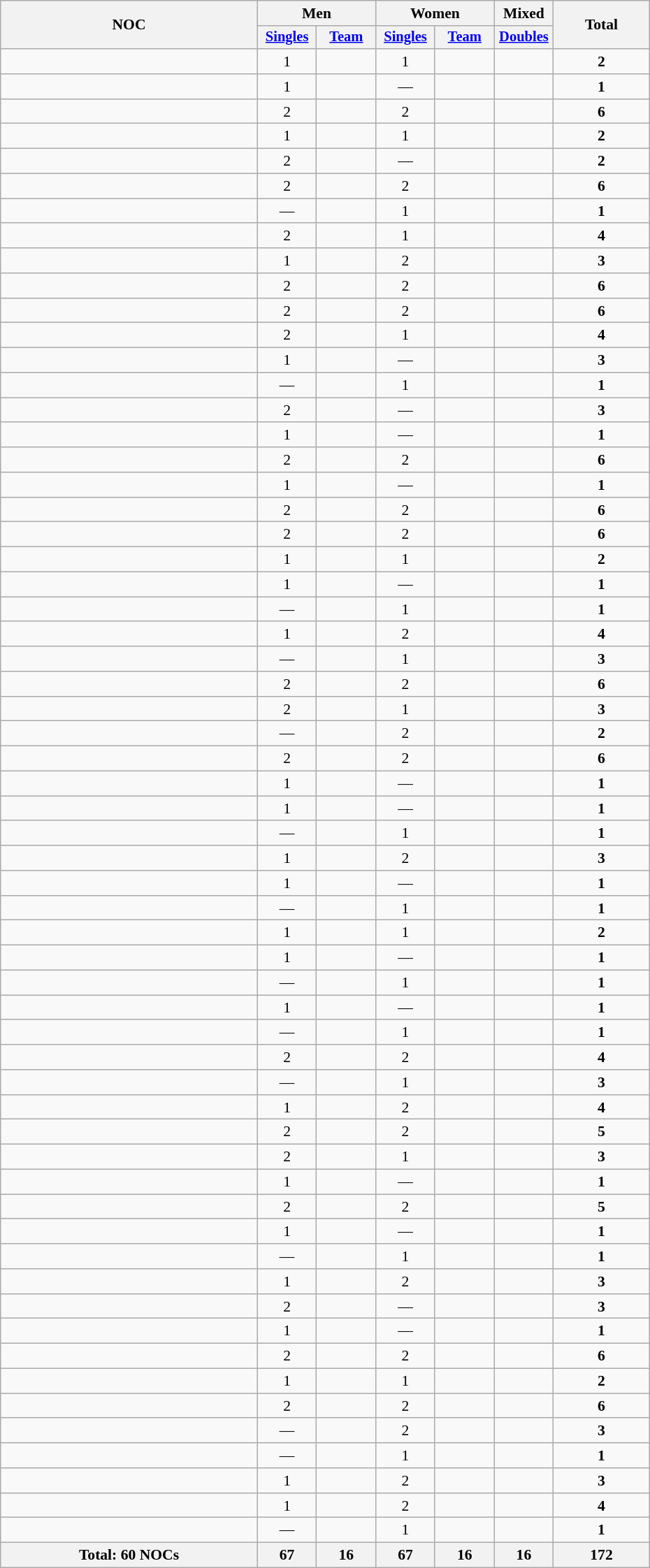<table class="wikitable sortable" width=620 style="text-align:center; font-size:90%">
<tr>
<th rowspan="2" style="text-align:center;">NOC</th>
<th colspan="2">Men</th>
<th colspan="2">Women</th>
<th>Mixed</th>
<th rowspan="2">Total</th>
</tr>
<tr style="font-size:95%">
<th width=50><a href='#'>Singles</a></th>
<th width=50><a href='#'>Team</a></th>
<th width=50><a href='#'>Singles</a></th>
<th width=50><a href='#'>Team</a></th>
<th width=50><a href='#'>Doubles</a></th>
</tr>
<tr>
<td align=left></td>
<td>1</td>
<td></td>
<td>1</td>
<td></td>
<td></td>
<td><strong>2</strong></td>
</tr>
<tr>
<td align=left></td>
<td>1</td>
<td></td>
<td>—</td>
<td></td>
<td></td>
<td><strong>1</strong></td>
</tr>
<tr>
<td align=left></td>
<td>2</td>
<td></td>
<td>2</td>
<td></td>
<td></td>
<td><strong>6</strong></td>
</tr>
<tr>
<td align=left></td>
<td>1</td>
<td></td>
<td>1</td>
<td></td>
<td></td>
<td><strong>2</strong></td>
</tr>
<tr>
<td align=left></td>
<td>2</td>
<td></td>
<td>—</td>
<td></td>
<td></td>
<td><strong>2</strong></td>
</tr>
<tr>
<td align=left></td>
<td>2</td>
<td></td>
<td>2</td>
<td></td>
<td></td>
<td><strong>6</strong></td>
</tr>
<tr>
<td align=left></td>
<td>—</td>
<td></td>
<td>1</td>
<td></td>
<td></td>
<td><strong>1</strong></td>
</tr>
<tr>
<td align=left></td>
<td>2</td>
<td></td>
<td>1</td>
<td></td>
<td></td>
<td><strong>4</strong></td>
</tr>
<tr>
<td align=left></td>
<td>1</td>
<td></td>
<td>2</td>
<td></td>
<td></td>
<td><strong>3</strong></td>
</tr>
<tr>
<td align=left></td>
<td>2</td>
<td></td>
<td>2</td>
<td></td>
<td></td>
<td><strong>6</strong></td>
</tr>
<tr>
<td align=left></td>
<td>2</td>
<td></td>
<td>2</td>
<td></td>
<td></td>
<td><strong>6</strong></td>
</tr>
<tr>
<td align=left></td>
<td>2</td>
<td></td>
<td>1</td>
<td></td>
<td></td>
<td><strong>4</strong></td>
</tr>
<tr>
<td align=left></td>
<td>1</td>
<td></td>
<td>—</td>
<td></td>
<td></td>
<td><strong>3</strong></td>
</tr>
<tr>
<td align=left></td>
<td>—</td>
<td></td>
<td>1</td>
<td></td>
<td></td>
<td><strong>1</strong></td>
</tr>
<tr>
<td align=left></td>
<td>2</td>
<td></td>
<td>—</td>
<td></td>
<td></td>
<td><strong>3</strong></td>
</tr>
<tr>
<td align=left></td>
<td>1</td>
<td></td>
<td>—</td>
<td></td>
<td></td>
<td><strong>1</strong></td>
</tr>
<tr>
<td align=left></td>
<td>2</td>
<td></td>
<td>2</td>
<td></td>
<td></td>
<td><strong>6</strong></td>
</tr>
<tr>
<td align=left></td>
<td>1</td>
<td></td>
<td>—</td>
<td></td>
<td></td>
<td><strong>1</strong></td>
</tr>
<tr>
<td align=left></td>
<td>2</td>
<td></td>
<td>2</td>
<td></td>
<td></td>
<td><strong>6</strong></td>
</tr>
<tr>
<td align=left></td>
<td>2</td>
<td></td>
<td>2</td>
<td></td>
<td></td>
<td><strong>6</strong></td>
</tr>
<tr>
<td align=left></td>
<td>1</td>
<td></td>
<td>1</td>
<td></td>
<td></td>
<td><strong>2</strong></td>
</tr>
<tr>
<td align=left></td>
<td>1</td>
<td></td>
<td>—</td>
<td></td>
<td></td>
<td><strong>1</strong></td>
</tr>
<tr>
<td align=left></td>
<td>—</td>
<td></td>
<td>1</td>
<td></td>
<td></td>
<td><strong>1</strong></td>
</tr>
<tr>
<td align=left></td>
<td>1</td>
<td></td>
<td>2</td>
<td></td>
<td></td>
<td><strong>4</strong></td>
</tr>
<tr>
<td align=left></td>
<td>—</td>
<td></td>
<td>1</td>
<td></td>
<td></td>
<td><strong>3</strong></td>
</tr>
<tr>
<td align=left></td>
<td>2</td>
<td></td>
<td>2</td>
<td></td>
<td></td>
<td><strong>6</strong></td>
</tr>
<tr>
<td align=left></td>
<td>2</td>
<td></td>
<td>1</td>
<td></td>
<td></td>
<td><strong>3</strong></td>
</tr>
<tr>
<td align=left></td>
<td>—</td>
<td></td>
<td>2</td>
<td></td>
<td></td>
<td><strong>2</strong></td>
</tr>
<tr>
<td align=left></td>
<td>2</td>
<td></td>
<td>2</td>
<td></td>
<td></td>
<td><strong>6</strong></td>
</tr>
<tr>
<td align=left></td>
<td>1</td>
<td></td>
<td>—</td>
<td></td>
<td></td>
<td><strong>1</strong></td>
</tr>
<tr>
<td align=left></td>
<td>1</td>
<td></td>
<td>—</td>
<td></td>
<td></td>
<td><strong>1</strong></td>
</tr>
<tr>
<td align=left></td>
<td>—</td>
<td></td>
<td>1</td>
<td></td>
<td></td>
<td><strong>1</strong></td>
</tr>
<tr>
<td align=left></td>
<td>1</td>
<td></td>
<td>2</td>
<td></td>
<td></td>
<td><strong>3</strong></td>
</tr>
<tr>
<td align=left></td>
<td>1</td>
<td></td>
<td>—</td>
<td></td>
<td></td>
<td><strong>1</strong></td>
</tr>
<tr>
<td align=left></td>
<td>—</td>
<td></td>
<td>1</td>
<td></td>
<td></td>
<td><strong>1</strong></td>
</tr>
<tr>
<td align=left></td>
<td>1</td>
<td></td>
<td>1</td>
<td></td>
<td></td>
<td><strong>2</strong></td>
</tr>
<tr>
<td align=left></td>
<td>1</td>
<td></td>
<td>—</td>
<td></td>
<td></td>
<td><strong>1</strong></td>
</tr>
<tr>
<td align=left></td>
<td>—</td>
<td></td>
<td>1</td>
<td></td>
<td></td>
<td><strong>1</strong></td>
</tr>
<tr>
<td align=left></td>
<td>1</td>
<td></td>
<td>—</td>
<td></td>
<td></td>
<td><strong>1</strong></td>
</tr>
<tr>
<td align=left></td>
<td>—</td>
<td></td>
<td>1</td>
<td></td>
<td></td>
<td><strong>1</strong></td>
</tr>
<tr>
<td align=left></td>
<td>2</td>
<td></td>
<td>2</td>
<td></td>
<td></td>
<td><strong>4</strong></td>
</tr>
<tr>
<td align=left></td>
<td>—</td>
<td></td>
<td>1</td>
<td></td>
<td></td>
<td><strong>3</strong></td>
</tr>
<tr>
<td align=left></td>
<td>1</td>
<td></td>
<td>2</td>
<td></td>
<td></td>
<td><strong>4</strong></td>
</tr>
<tr>
<td align=left></td>
<td>2</td>
<td></td>
<td>2</td>
<td></td>
<td></td>
<td><strong>5</strong></td>
</tr>
<tr>
<td align=left></td>
<td>2</td>
<td></td>
<td>1</td>
<td></td>
<td></td>
<td><strong>3</strong></td>
</tr>
<tr>
<td align=left></td>
<td>1</td>
<td></td>
<td>—</td>
<td></td>
<td></td>
<td><strong>1</strong></td>
</tr>
<tr>
<td align=left></td>
<td>2</td>
<td></td>
<td>2</td>
<td></td>
<td></td>
<td><strong>5</strong></td>
</tr>
<tr>
<td align=left></td>
<td>1</td>
<td></td>
<td>—</td>
<td></td>
<td></td>
<td><strong>1</strong></td>
</tr>
<tr>
<td align=left></td>
<td>—</td>
<td></td>
<td>1</td>
<td></td>
<td></td>
<td><strong>1</strong></td>
</tr>
<tr>
<td align=left></td>
<td>1</td>
<td></td>
<td>2</td>
<td></td>
<td></td>
<td><strong>3</strong></td>
</tr>
<tr>
<td align=left></td>
<td>2</td>
<td></td>
<td>—</td>
<td></td>
<td></td>
<td><strong>3</strong></td>
</tr>
<tr>
<td align=left></td>
<td>1</td>
<td></td>
<td>—</td>
<td></td>
<td></td>
<td><strong>1</strong></td>
</tr>
<tr>
<td align=left></td>
<td>2</td>
<td></td>
<td>2</td>
<td></td>
<td></td>
<td><strong>6</strong></td>
</tr>
<tr>
<td align=left></td>
<td>1</td>
<td></td>
<td>1</td>
<td></td>
<td></td>
<td><strong>2</strong></td>
</tr>
<tr>
<td align=left></td>
<td>2</td>
<td></td>
<td>2</td>
<td></td>
<td></td>
<td><strong>6</strong></td>
</tr>
<tr>
<td align=left></td>
<td>—</td>
<td></td>
<td>2</td>
<td></td>
<td></td>
<td><strong>3</strong></td>
</tr>
<tr>
<td align=left></td>
<td>—</td>
<td></td>
<td>1</td>
<td></td>
<td></td>
<td><strong>1</strong></td>
</tr>
<tr>
<td align=left></td>
<td>1</td>
<td></td>
<td>2</td>
<td></td>
<td></td>
<td><strong>3</strong></td>
</tr>
<tr>
<td align=left></td>
<td>1</td>
<td></td>
<td>2</td>
<td></td>
<td></td>
<td><strong>4</strong></td>
</tr>
<tr>
<td align=left></td>
<td>—</td>
<td></td>
<td>1</td>
<td></td>
<td></td>
<td><strong>1</strong></td>
</tr>
<tr>
<th>Total: 60 NOCs</th>
<th>67</th>
<th>16</th>
<th>67</th>
<th>16</th>
<th>16</th>
<th>172</th>
</tr>
</table>
